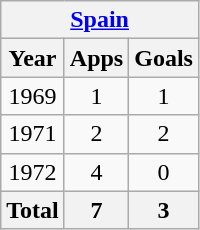<table class="wikitable" style="text-align:center">
<tr>
<th colspan=3><a href='#'>Spain</a></th>
</tr>
<tr>
<th>Year</th>
<th>Apps</th>
<th>Goals</th>
</tr>
<tr>
<td>1969</td>
<td>1</td>
<td>1</td>
</tr>
<tr>
<td>1971</td>
<td>2</td>
<td>2</td>
</tr>
<tr>
<td>1972</td>
<td>4</td>
<td>0</td>
</tr>
<tr>
<th>Total</th>
<th>7</th>
<th>3</th>
</tr>
</table>
